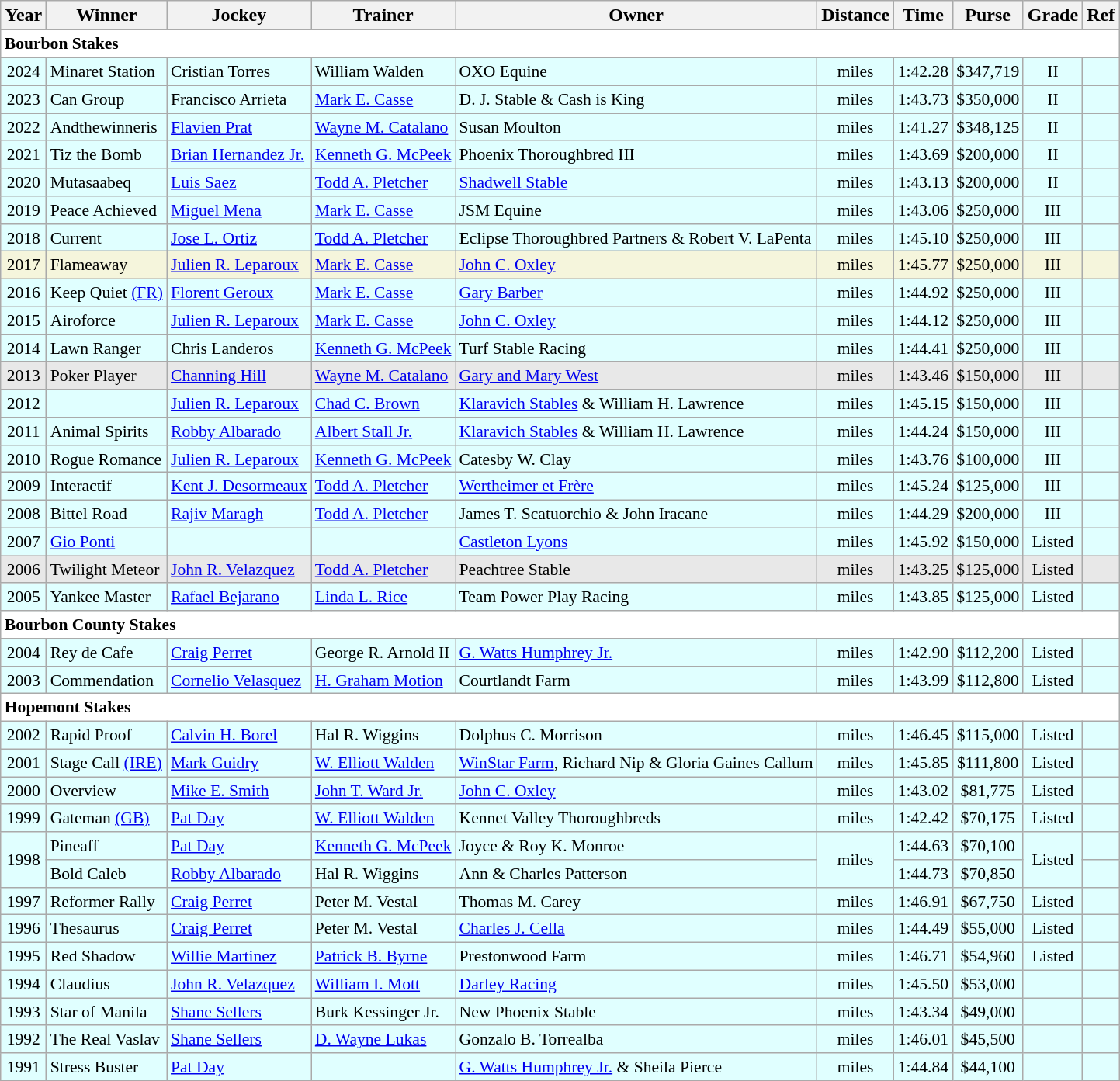<table class="wikitable sortable">
<tr>
<th>Year</th>
<th>Winner</th>
<th>Jockey</th>
<th>Trainer</th>
<th>Owner</th>
<th>Distance</th>
<th>Time</th>
<th>Purse</th>
<th>Grade</th>
<th>Ref</th>
</tr>
<tr style="font-size:90%; background-color:white">
<td align="left" colspan=11><strong>Bourbon Stakes</strong></td>
</tr>
<tr style="font-size:90%; background-color:lightcyan">
<td align=center>2024</td>
<td>Minaret Station</td>
<td>Cristian Torres</td>
<td>William Walden</td>
<td>OXO Equine</td>
<td align=center> miles</td>
<td align=center>1:42.28</td>
<td align=center>$347,719</td>
<td align=center>II</td>
<td></td>
</tr>
<tr style="font-size:90%; background-color:lightcyan">
<td align=center>2023</td>
<td>Can Group</td>
<td>Francisco Arrieta</td>
<td><a href='#'>Mark E. Casse</a></td>
<td>D. J. Stable & Cash is King</td>
<td align=center> miles</td>
<td align=center>1:43.73</td>
<td align=center>$350,000</td>
<td align=center>II</td>
<td></td>
</tr>
<tr style="font-size:90%; background-color:lightcyan">
<td align=center>2022</td>
<td>Andthewinneris</td>
<td><a href='#'>Flavien Prat</a></td>
<td><a href='#'>Wayne M. Catalano</a></td>
<td>Susan Moulton</td>
<td align=center> miles</td>
<td align=center>1:41.27</td>
<td align=center>$348,125</td>
<td align=center>II</td>
<td></td>
</tr>
<tr style="font-size:90%; background-color:lightcyan">
<td align=center>2021</td>
<td>Tiz the Bomb</td>
<td><a href='#'>Brian Hernandez Jr.</a></td>
<td><a href='#'>Kenneth G. McPeek</a></td>
<td>Phoenix Thoroughbred III</td>
<td align=center> miles</td>
<td align=center>1:43.69</td>
<td align=center>$200,000</td>
<td align=center>II</td>
<td></td>
</tr>
<tr style="font-size:90%; background-color:lightcyan">
<td align=center>2020</td>
<td>Mutasaabeq</td>
<td><a href='#'>Luis Saez</a></td>
<td><a href='#'>Todd A. Pletcher</a></td>
<td><a href='#'>Shadwell Stable</a></td>
<td align=center> miles</td>
<td align=center>1:43.13</td>
<td align=center>$200,000</td>
<td align=center>II</td>
<td></td>
</tr>
<tr style="font-size:90%; background-color:lightcyan">
<td align=center>2019</td>
<td>Peace Achieved</td>
<td><a href='#'>Miguel Mena</a></td>
<td><a href='#'>Mark E. Casse</a></td>
<td>JSM Equine</td>
<td align=center> miles</td>
<td align=center>1:43.06</td>
<td align=center>$250,000</td>
<td align=center>III</td>
<td></td>
</tr>
<tr style="font-size:90%; background-color:lightcyan">
<td align=center>2018</td>
<td>Current</td>
<td><a href='#'>Jose L. Ortiz</a></td>
<td><a href='#'>Todd A. Pletcher</a></td>
<td>Eclipse Thoroughbred Partners & Robert V. LaPenta</td>
<td align=center> miles</td>
<td align=center>1:45.10</td>
<td align=center>$250,000</td>
<td align=center>III</td>
<td></td>
</tr>
<tr style="font-size:90%; background-color:beige">
<td align=center>2017</td>
<td>Flameaway</td>
<td><a href='#'>Julien R. Leparoux</a></td>
<td><a href='#'>Mark E. Casse</a></td>
<td><a href='#'>John C. Oxley</a></td>
<td align=center> miles</td>
<td align=center>1:45.77</td>
<td align=center>$250,000</td>
<td align=center>III</td>
<td></td>
</tr>
<tr style="font-size:90%; background-color:lightcyan">
<td align=center>2016</td>
<td>Keep Quiet <a href='#'>(FR)</a></td>
<td><a href='#'>Florent Geroux</a></td>
<td><a href='#'>Mark E. Casse</a></td>
<td><a href='#'>Gary Barber</a></td>
<td align=center> miles</td>
<td align=center>1:44.92</td>
<td align=center>$250,000</td>
<td align=center>III</td>
<td></td>
</tr>
<tr style="font-size:90%; background-color:lightcyan">
<td align=center>2015</td>
<td>Airoforce</td>
<td><a href='#'>Julien R. Leparoux</a></td>
<td><a href='#'>Mark E. Casse</a></td>
<td><a href='#'>John C. Oxley</a></td>
<td align=center> miles</td>
<td align=center>1:44.12</td>
<td align=center>$250,000</td>
<td align=center>III</td>
<td></td>
</tr>
<tr style="font-size:90%; background-color:lightcyan">
<td align=center>2014</td>
<td>Lawn Ranger</td>
<td>Chris Landeros</td>
<td><a href='#'>Kenneth G. McPeek</a></td>
<td>Turf Stable Racing</td>
<td align=center> miles</td>
<td align=center>1:44.41</td>
<td align=center>$250,000</td>
<td align=center>III</td>
<td></td>
</tr>
<tr style="font-size:90%; background-color:#E8E8E8">
<td align=center>2013</td>
<td>Poker Player</td>
<td><a href='#'>Channing Hill</a></td>
<td><a href='#'>Wayne M. Catalano</a></td>
<td><a href='#'>Gary and Mary West</a></td>
<td align=center> miles</td>
<td align=center>1:43.46</td>
<td align=center>$150,000</td>
<td align=center>III</td>
<td></td>
</tr>
<tr style="font-size:90%; background-color:lightcyan">
<td align=center>2012</td>
<td></td>
<td><a href='#'>Julien R. Leparoux</a></td>
<td><a href='#'>Chad C. Brown</a></td>
<td><a href='#'>Klaravich Stables</a> & William H. Lawrence</td>
<td align=center> miles</td>
<td align=center>1:45.15</td>
<td align=center>$150,000</td>
<td align=center>III</td>
<td></td>
</tr>
<tr style="font-size:90%; background-color:lightcyan">
<td align=center>2011</td>
<td>Animal Spirits</td>
<td><a href='#'>Robby Albarado</a></td>
<td><a href='#'>Albert Stall Jr.</a></td>
<td><a href='#'>Klaravich Stables</a> & William H. Lawrence</td>
<td align=center> miles</td>
<td align=center>1:44.24</td>
<td align=center>$150,000</td>
<td align=center>III</td>
<td></td>
</tr>
<tr style="font-size:90%; background-color:lightcyan">
<td align=center>2010</td>
<td>Rogue Romance</td>
<td><a href='#'>Julien R. Leparoux</a></td>
<td><a href='#'>Kenneth G. McPeek</a></td>
<td>Catesby W. Clay</td>
<td align=center> miles</td>
<td align=center>1:43.76</td>
<td align=center>$100,000</td>
<td align=center>III</td>
<td></td>
</tr>
<tr style="font-size:90%; background-color:lightcyan">
<td align=center>2009</td>
<td>Interactif</td>
<td><a href='#'>Kent J. Desormeaux</a></td>
<td><a href='#'>Todd A. Pletcher</a></td>
<td><a href='#'>Wertheimer et Frère</a></td>
<td align=center> miles</td>
<td align=center>1:45.24</td>
<td align=center>$125,000</td>
<td align=center>III</td>
<td></td>
</tr>
<tr style="font-size:90%; background-color:lightcyan">
<td align=center>2008</td>
<td>Bittel Road</td>
<td><a href='#'>Rajiv Maragh</a></td>
<td><a href='#'>Todd A. Pletcher</a></td>
<td>James T. Scatuorchio & John Iracane</td>
<td align=center> miles</td>
<td align=center>1:44.29</td>
<td align=center>$200,000</td>
<td align=center>III</td>
<td></td>
</tr>
<tr style="font-size:90%; background-color:lightcyan">
<td align=center>2007</td>
<td><a href='#'>Gio Ponti</a></td>
<td></td>
<td></td>
<td><a href='#'>Castleton Lyons</a></td>
<td align=center> miles</td>
<td align=center>1:45.92</td>
<td align=center>$150,000</td>
<td align=center>Listed</td>
<td></td>
</tr>
<tr style="font-size:90%; background-color:#E8E8E8">
<td align=center>2006</td>
<td>Twilight Meteor</td>
<td><a href='#'>John R. Velazquez</a></td>
<td><a href='#'>Todd A. Pletcher</a></td>
<td>Peachtree Stable</td>
<td align=center> miles</td>
<td align=center>1:43.25</td>
<td align=center>$125,000</td>
<td align=center>Listed</td>
<td></td>
</tr>
<tr style="font-size:90%; background-color:lightcyan">
<td align=center>2005</td>
<td>Yankee Master</td>
<td><a href='#'>Rafael Bejarano</a></td>
<td><a href='#'>Linda L. Rice</a></td>
<td>Team Power Play Racing</td>
<td align=center> miles</td>
<td align=center>1:43.85</td>
<td align=center>$125,000</td>
<td align=center>Listed</td>
<td></td>
</tr>
<tr style="font-size:90%; background-color:white">
<td align="left" colspan=11><strong>Bourbon County Stakes</strong></td>
</tr>
<tr style="font-size:90%; background-color:lightcyan">
<td align=center>2004</td>
<td>Rey de Cafe</td>
<td><a href='#'>Craig Perret</a></td>
<td>George R. Arnold II</td>
<td><a href='#'>G. Watts Humphrey Jr.</a></td>
<td align=center> miles</td>
<td align=center>1:42.90</td>
<td align=center>$112,200</td>
<td align=center>Listed</td>
<td></td>
</tr>
<tr style="font-size:90%; background-color:lightcyan">
<td align=center>2003</td>
<td>Commendation</td>
<td><a href='#'>Cornelio Velasquez</a></td>
<td><a href='#'>H. Graham Motion</a></td>
<td>Courtlandt Farm</td>
<td align=center> miles</td>
<td align=center>1:43.99</td>
<td align=center>$112,800</td>
<td align=center>Listed</td>
<td></td>
</tr>
<tr style="font-size:90%; background-color:white">
<td align="left" colspan=11><strong>Hopemont Stakes</strong></td>
</tr>
<tr style="font-size:90%; background-color:lightcyan">
<td align=center>2002</td>
<td>Rapid Proof</td>
<td><a href='#'>Calvin H. Borel</a></td>
<td>Hal R. Wiggins</td>
<td>Dolphus C. Morrison</td>
<td align=center> miles</td>
<td align=center>1:46.45</td>
<td align=center>$115,000</td>
<td align=center>Listed</td>
<td></td>
</tr>
<tr style="font-size:90%; background-color:lightcyan">
<td align=center>2001</td>
<td>Stage Call <a href='#'>(IRE)</a></td>
<td><a href='#'>Mark Guidry</a></td>
<td><a href='#'>W. Elliott Walden</a></td>
<td><a href='#'>WinStar Farm</a>, Richard Nip & Gloria Gaines Callum</td>
<td align=center> miles</td>
<td align=center>1:45.85</td>
<td align=center>$111,800</td>
<td align=center>Listed</td>
<td></td>
</tr>
<tr style="font-size:90%; background-color:lightcyan">
<td align=center>2000</td>
<td>Overview</td>
<td><a href='#'>Mike E. Smith</a></td>
<td><a href='#'>John T. Ward Jr.</a></td>
<td><a href='#'>John C. Oxley</a></td>
<td align=center> miles</td>
<td align=center>1:43.02</td>
<td align=center>$81,775</td>
<td align=center>Listed</td>
<td></td>
</tr>
<tr style="font-size:90%; background-color:lightcyan">
<td align=center>1999</td>
<td>Gateman <a href='#'>(GB)</a></td>
<td><a href='#'>Pat Day</a></td>
<td><a href='#'>W. Elliott Walden</a></td>
<td>Kennet Valley Thoroughbreds</td>
<td align=center> miles</td>
<td align=center>1:42.42</td>
<td align=center>$70,175</td>
<td align=center>Listed</td>
<td></td>
</tr>
<tr style="font-size:90%; background-color:lightcyan">
<td align=center rowspan=2>1998</td>
<td>Pineaff</td>
<td><a href='#'>Pat Day</a></td>
<td><a href='#'>Kenneth G. McPeek</a></td>
<td>Joyce & Roy K. Monroe</td>
<td align=center rowspan=2> miles</td>
<td align=center>1:44.63</td>
<td align=center>$70,100</td>
<td align=center rowspan=2>Listed</td>
<td></td>
</tr>
<tr style="font-size:90%; background-color:lightcyan">
<td>Bold Caleb</td>
<td><a href='#'>Robby Albarado</a></td>
<td>Hal R. Wiggins</td>
<td>Ann & Charles Patterson</td>
<td align=center>1:44.73</td>
<td align=center>$70,850</td>
<td></td>
</tr>
<tr style="font-size:90%; background-color:lightcyan">
<td align=center>1997</td>
<td>Reformer Rally</td>
<td><a href='#'>Craig Perret</a></td>
<td>Peter M. Vestal</td>
<td>Thomas M. Carey</td>
<td align=center> miles</td>
<td align=center>1:46.91</td>
<td align=center>$67,750</td>
<td align=center>Listed</td>
<td></td>
</tr>
<tr style="font-size:90%; background-color:lightcyan">
<td align=center>1996</td>
<td>Thesaurus</td>
<td><a href='#'>Craig Perret</a></td>
<td>Peter M. Vestal</td>
<td><a href='#'>Charles J. Cella</a></td>
<td align=center> miles</td>
<td align=center>1:44.49</td>
<td align=center>$55,000</td>
<td align=center>Listed</td>
<td></td>
</tr>
<tr style="font-size:90%; background-color:lightcyan">
<td align=center>1995</td>
<td>Red Shadow</td>
<td><a href='#'>Willie Martinez</a></td>
<td><a href='#'>Patrick B. Byrne</a></td>
<td>Prestonwood Farm</td>
<td align=center> miles</td>
<td align=center>1:46.71</td>
<td align=center>$54,960</td>
<td align=center>Listed</td>
<td></td>
</tr>
<tr style="font-size:90%; background-color:lightcyan">
<td align=center>1994</td>
<td>Claudius</td>
<td><a href='#'>John R. Velazquez</a></td>
<td><a href='#'>William I. Mott</a></td>
<td><a href='#'>Darley Racing</a></td>
<td align=center> miles</td>
<td align=center>1:45.50</td>
<td align=center>$53,000</td>
<td align=center></td>
<td></td>
</tr>
<tr style="font-size:90%; background-color:lightcyan">
<td align=center>1993</td>
<td>Star of Manila</td>
<td><a href='#'>Shane Sellers</a></td>
<td>Burk Kessinger Jr.</td>
<td>New Phoenix Stable</td>
<td align=center> miles</td>
<td align=center>1:43.34</td>
<td align=center>$49,000</td>
<td align=center></td>
<td></td>
</tr>
<tr style="font-size:90%; background-color:lightcyan">
<td align=center>1992</td>
<td>The Real Vaslav</td>
<td><a href='#'>Shane Sellers</a></td>
<td><a href='#'>D. Wayne Lukas</a></td>
<td>Gonzalo B. Torrealba</td>
<td align=center> miles</td>
<td align=center>1:46.01</td>
<td align=center>$45,500</td>
<td align=center></td>
<td></td>
</tr>
<tr style="font-size:90%; background-color:lightcyan">
<td align=center>1991</td>
<td>Stress Buster</td>
<td><a href='#'>Pat Day</a></td>
<td></td>
<td><a href='#'>G. Watts Humphrey Jr.</a> & Sheila Pierce</td>
<td align=center> miles</td>
<td align=center>1:44.84</td>
<td align=center>$44,100</td>
<td align=center></td>
<td></td>
</tr>
</table>
